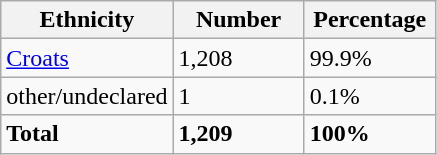<table class="wikitable">
<tr>
<th width="100px">Ethnicity</th>
<th width="80px">Number</th>
<th width="80px">Percentage</th>
</tr>
<tr>
<td><a href='#'>Croats</a></td>
<td>1,208</td>
<td>99.9%</td>
</tr>
<tr>
<td>other/undeclared</td>
<td>1</td>
<td>0.1%</td>
</tr>
<tr>
<td><strong>Total</strong></td>
<td><strong>1,209</strong></td>
<td><strong>100%</strong></td>
</tr>
</table>
